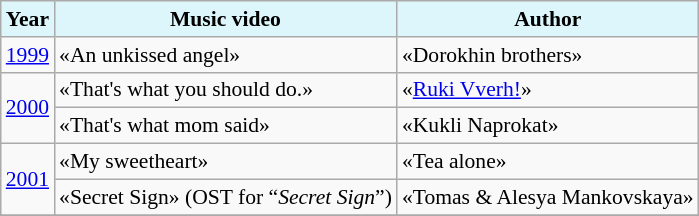<table class="wikitable" style="font-size: 90%;" border="2" cellpadding="4" background: #f9f9f9;>
<tr align="center">
<th style="background:#dcf6fc;">Year</th>
<th style="background:#dcf6fc;">Music video</th>
<th style="background:#dcf6fc;">Author</th>
</tr>
<tr>
<td rowspan="1"><a href='#'>1999</a></td>
<td>«An unkissed angel»</td>
<td>«Dorokhin brothers»</td>
</tr>
<tr>
<td rowspan="2"><a href='#'>2000</a></td>
<td>«That's what you should do.»</td>
<td>«<a href='#'>Ruki Vverh!</a>»</td>
</tr>
<tr>
<td>«That's what mom said»</td>
<td>«Kukli Naprokat»</td>
</tr>
<tr>
<td rowspan="2"><a href='#'>2001</a></td>
<td>«My sweetheart»</td>
<td>«Tea alone»</td>
</tr>
<tr>
<td>«Secret Sign» (OST for “<em>Secret Sign</em>”)</td>
<td>«Tomas & Alesya Mankovskaya»</td>
</tr>
<tr>
</tr>
</table>
